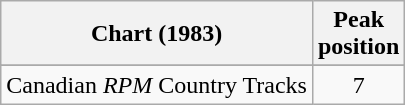<table class="wikitable sortable">
<tr>
<th align="left">Chart (1983)</th>
<th align="center">Peak<br>position</th>
</tr>
<tr>
</tr>
<tr>
<td align="left">Canadian <em>RPM</em> Country Tracks</td>
<td align="center">7</td>
</tr>
</table>
